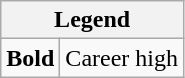<table class="wikitable mw-collapsible mw-collapsed">
<tr>
<th colspan="2">Legend</th>
</tr>
<tr>
<td><strong>Bold</strong></td>
<td>Career high</td>
</tr>
</table>
